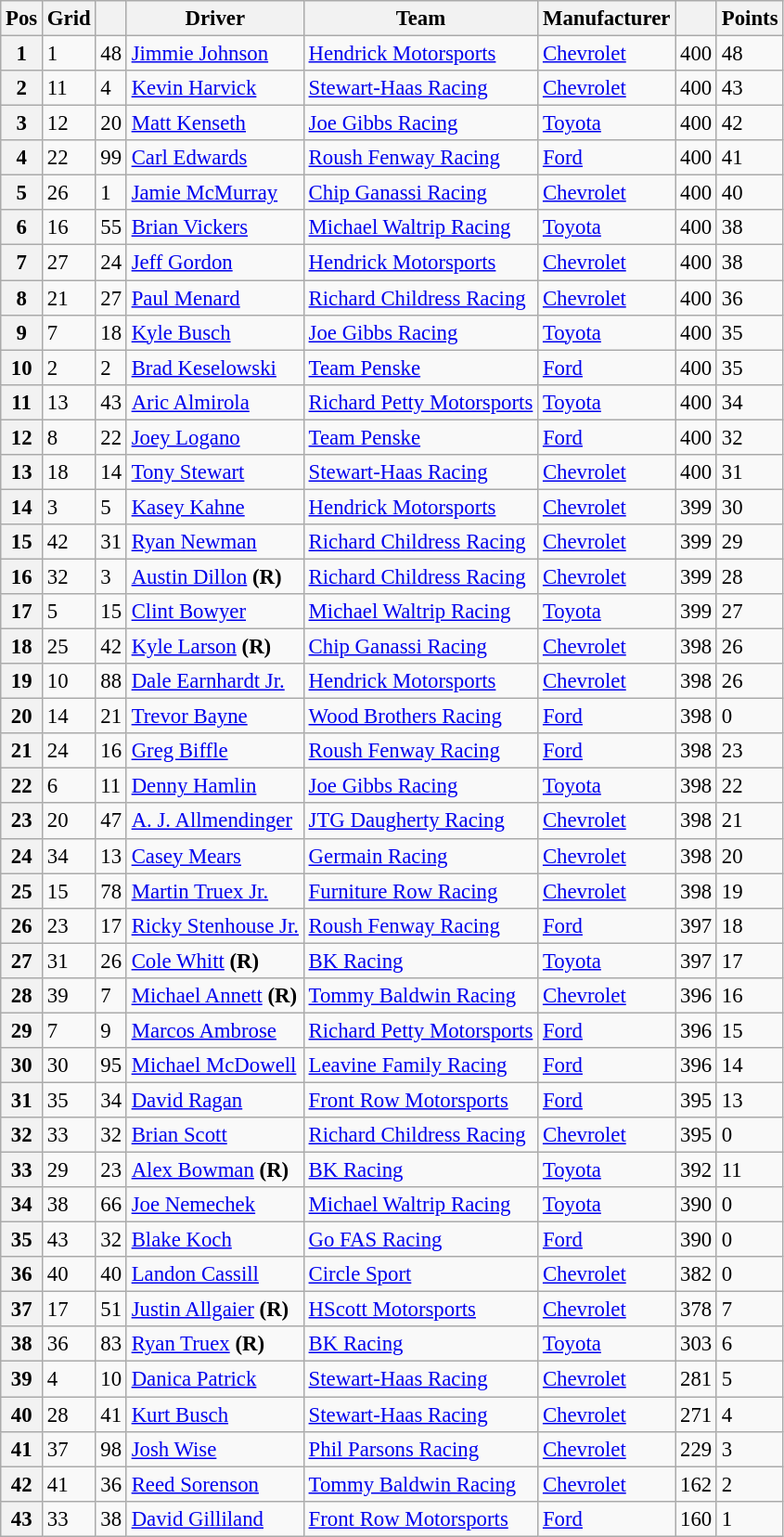<table class="wikitable" style="font-size:95%">
<tr>
<th>Pos</th>
<th>Grid</th>
<th></th>
<th>Driver</th>
<th>Team</th>
<th>Manufacturer</th>
<th></th>
<th>Points</th>
</tr>
<tr>
<th>1</th>
<td>1</td>
<td>48</td>
<td><a href='#'>Jimmie Johnson</a></td>
<td><a href='#'>Hendrick Motorsports</a></td>
<td><a href='#'>Chevrolet</a></td>
<td>400</td>
<td>48</td>
</tr>
<tr>
<th>2</th>
<td>11</td>
<td>4</td>
<td><a href='#'>Kevin Harvick</a></td>
<td><a href='#'>Stewart-Haas Racing</a></td>
<td><a href='#'>Chevrolet</a></td>
<td>400</td>
<td>43</td>
</tr>
<tr>
<th>3</th>
<td>12</td>
<td>20</td>
<td><a href='#'>Matt Kenseth</a></td>
<td><a href='#'>Joe Gibbs Racing</a></td>
<td><a href='#'>Toyota</a></td>
<td>400</td>
<td>42</td>
</tr>
<tr>
<th>4</th>
<td>22</td>
<td>99</td>
<td><a href='#'>Carl Edwards</a></td>
<td><a href='#'>Roush Fenway Racing</a></td>
<td><a href='#'>Ford</a></td>
<td>400</td>
<td>41</td>
</tr>
<tr>
<th>5</th>
<td>26</td>
<td>1</td>
<td><a href='#'>Jamie McMurray</a></td>
<td><a href='#'>Chip Ganassi Racing</a></td>
<td><a href='#'>Chevrolet</a></td>
<td>400</td>
<td>40</td>
</tr>
<tr>
<th>6</th>
<td>16</td>
<td>55</td>
<td><a href='#'>Brian Vickers</a></td>
<td><a href='#'>Michael Waltrip Racing</a></td>
<td><a href='#'>Toyota</a></td>
<td>400</td>
<td>38</td>
</tr>
<tr>
<th>7</th>
<td>27</td>
<td>24</td>
<td><a href='#'>Jeff Gordon</a></td>
<td><a href='#'>Hendrick Motorsports</a></td>
<td><a href='#'>Chevrolet</a></td>
<td>400</td>
<td>38</td>
</tr>
<tr>
<th>8</th>
<td>21</td>
<td>27</td>
<td><a href='#'>Paul Menard</a></td>
<td><a href='#'>Richard Childress Racing</a></td>
<td><a href='#'>Chevrolet</a></td>
<td>400</td>
<td>36</td>
</tr>
<tr>
<th>9</th>
<td>7</td>
<td>18</td>
<td><a href='#'>Kyle Busch</a></td>
<td><a href='#'>Joe Gibbs Racing</a></td>
<td><a href='#'>Toyota</a></td>
<td>400</td>
<td>35</td>
</tr>
<tr>
<th>10</th>
<td>2</td>
<td>2</td>
<td><a href='#'>Brad Keselowski</a></td>
<td><a href='#'>Team Penske</a></td>
<td><a href='#'>Ford</a></td>
<td>400</td>
<td>35</td>
</tr>
<tr>
<th>11</th>
<td>13</td>
<td>43</td>
<td><a href='#'>Aric Almirola</a></td>
<td><a href='#'>Richard Petty Motorsports</a></td>
<td><a href='#'>Toyota</a></td>
<td>400</td>
<td>34</td>
</tr>
<tr>
<th>12</th>
<td>8</td>
<td>22</td>
<td><a href='#'>Joey Logano</a></td>
<td><a href='#'>Team Penske</a></td>
<td><a href='#'>Ford</a></td>
<td>400</td>
<td>32</td>
</tr>
<tr>
<th>13</th>
<td>18</td>
<td>14</td>
<td><a href='#'>Tony Stewart</a></td>
<td><a href='#'>Stewart-Haas Racing</a></td>
<td><a href='#'>Chevrolet</a></td>
<td>400</td>
<td>31</td>
</tr>
<tr>
<th>14</th>
<td>3</td>
<td>5</td>
<td><a href='#'>Kasey Kahne</a></td>
<td><a href='#'>Hendrick Motorsports</a></td>
<td><a href='#'>Chevrolet</a></td>
<td>399</td>
<td>30</td>
</tr>
<tr>
<th>15</th>
<td>42</td>
<td>31</td>
<td><a href='#'>Ryan Newman</a></td>
<td><a href='#'>Richard Childress Racing</a></td>
<td><a href='#'>Chevrolet</a></td>
<td>399</td>
<td>29</td>
</tr>
<tr>
<th>16</th>
<td>32</td>
<td>3</td>
<td><a href='#'>Austin Dillon</a> <strong>(R)</strong></td>
<td><a href='#'>Richard Childress Racing</a></td>
<td><a href='#'>Chevrolet</a></td>
<td>399</td>
<td>28</td>
</tr>
<tr>
<th>17</th>
<td>5</td>
<td>15</td>
<td><a href='#'>Clint Bowyer</a></td>
<td><a href='#'>Michael Waltrip Racing</a></td>
<td><a href='#'>Toyota</a></td>
<td>399</td>
<td>27</td>
</tr>
<tr>
<th>18</th>
<td>25</td>
<td>42</td>
<td><a href='#'>Kyle Larson</a> <strong>(R)</strong></td>
<td><a href='#'>Chip Ganassi Racing</a></td>
<td><a href='#'>Chevrolet</a></td>
<td>398</td>
<td>26</td>
</tr>
<tr>
<th>19</th>
<td>10</td>
<td>88</td>
<td><a href='#'>Dale Earnhardt Jr.</a></td>
<td><a href='#'>Hendrick Motorsports</a></td>
<td><a href='#'>Chevrolet</a></td>
<td>398</td>
<td>26</td>
</tr>
<tr>
<th>20</th>
<td>14</td>
<td>21</td>
<td><a href='#'>Trevor Bayne</a></td>
<td><a href='#'>Wood Brothers Racing</a></td>
<td><a href='#'>Ford</a></td>
<td>398</td>
<td>0</td>
</tr>
<tr>
<th>21</th>
<td>24</td>
<td>16</td>
<td><a href='#'>Greg Biffle</a></td>
<td><a href='#'>Roush Fenway Racing</a></td>
<td><a href='#'>Ford</a></td>
<td>398</td>
<td>23</td>
</tr>
<tr>
<th>22</th>
<td>6</td>
<td>11</td>
<td><a href='#'>Denny Hamlin</a></td>
<td><a href='#'>Joe Gibbs Racing</a></td>
<td><a href='#'>Toyota</a></td>
<td>398</td>
<td>22</td>
</tr>
<tr>
<th>23</th>
<td>20</td>
<td>47</td>
<td><a href='#'>A. J. Allmendinger</a></td>
<td><a href='#'>JTG Daugherty Racing</a></td>
<td><a href='#'>Chevrolet</a></td>
<td>398</td>
<td>21</td>
</tr>
<tr>
<th>24</th>
<td>34</td>
<td>13</td>
<td><a href='#'>Casey Mears</a></td>
<td><a href='#'>Germain Racing</a></td>
<td><a href='#'>Chevrolet</a></td>
<td>398</td>
<td>20</td>
</tr>
<tr>
<th>25</th>
<td>15</td>
<td>78</td>
<td><a href='#'>Martin Truex Jr.</a></td>
<td><a href='#'>Furniture Row Racing</a></td>
<td><a href='#'>Chevrolet</a></td>
<td>398</td>
<td>19</td>
</tr>
<tr>
<th>26</th>
<td>23</td>
<td>17</td>
<td><a href='#'>Ricky Stenhouse Jr.</a></td>
<td><a href='#'>Roush Fenway Racing</a></td>
<td><a href='#'>Ford</a></td>
<td>397</td>
<td>18</td>
</tr>
<tr>
<th>27</th>
<td>31</td>
<td>26</td>
<td><a href='#'>Cole Whitt</a> <strong>(R)</strong></td>
<td><a href='#'>BK Racing</a></td>
<td><a href='#'>Toyota</a></td>
<td>397</td>
<td>17</td>
</tr>
<tr>
<th>28</th>
<td>39</td>
<td>7</td>
<td><a href='#'>Michael Annett</a> <strong>(R)</strong></td>
<td><a href='#'>Tommy Baldwin Racing</a></td>
<td><a href='#'>Chevrolet</a></td>
<td>396</td>
<td>16</td>
</tr>
<tr>
<th>29</th>
<td>7</td>
<td>9</td>
<td><a href='#'>Marcos Ambrose</a></td>
<td><a href='#'>Richard Petty Motorsports</a></td>
<td><a href='#'>Ford</a></td>
<td>396</td>
<td>15</td>
</tr>
<tr>
<th>30</th>
<td>30</td>
<td>95</td>
<td><a href='#'>Michael McDowell</a></td>
<td><a href='#'>Leavine Family Racing</a></td>
<td><a href='#'>Ford</a></td>
<td>396</td>
<td>14</td>
</tr>
<tr>
<th>31</th>
<td>35</td>
<td>34</td>
<td><a href='#'>David Ragan</a></td>
<td><a href='#'>Front Row Motorsports</a></td>
<td><a href='#'>Ford</a></td>
<td>395</td>
<td>13</td>
</tr>
<tr>
<th>32</th>
<td>33</td>
<td>32</td>
<td><a href='#'>Brian Scott</a></td>
<td><a href='#'>Richard Childress Racing</a></td>
<td><a href='#'>Chevrolet</a></td>
<td>395</td>
<td>0</td>
</tr>
<tr>
<th>33</th>
<td>29</td>
<td>23</td>
<td><a href='#'>Alex Bowman</a> <strong>(R)</strong></td>
<td><a href='#'>BK Racing</a></td>
<td><a href='#'>Toyota</a></td>
<td>392</td>
<td>11</td>
</tr>
<tr>
<th>34</th>
<td>38</td>
<td>66</td>
<td><a href='#'>Joe Nemechek</a></td>
<td><a href='#'>Michael Waltrip Racing</a></td>
<td><a href='#'>Toyota</a></td>
<td>390</td>
<td>0</td>
</tr>
<tr>
<th>35</th>
<td>43</td>
<td>32</td>
<td><a href='#'>Blake Koch</a></td>
<td><a href='#'>Go FAS Racing</a></td>
<td><a href='#'>Ford</a></td>
<td>390</td>
<td>0</td>
</tr>
<tr>
<th>36</th>
<td>40</td>
<td>40</td>
<td><a href='#'>Landon Cassill</a></td>
<td><a href='#'>Circle Sport</a></td>
<td><a href='#'>Chevrolet</a></td>
<td>382</td>
<td>0</td>
</tr>
<tr>
<th>37</th>
<td>17</td>
<td>51</td>
<td><a href='#'>Justin Allgaier</a> <strong>(R)</strong></td>
<td><a href='#'>HScott Motorsports</a></td>
<td><a href='#'>Chevrolet</a></td>
<td>378</td>
<td>7</td>
</tr>
<tr>
<th>38</th>
<td>36</td>
<td>83</td>
<td><a href='#'>Ryan Truex</a> <strong>(R)</strong></td>
<td><a href='#'>BK Racing</a></td>
<td><a href='#'>Toyota</a></td>
<td>303</td>
<td>6</td>
</tr>
<tr>
<th>39</th>
<td>4</td>
<td>10</td>
<td><a href='#'>Danica Patrick</a></td>
<td><a href='#'>Stewart-Haas Racing</a></td>
<td><a href='#'>Chevrolet</a></td>
<td>281</td>
<td>5</td>
</tr>
<tr>
<th>40</th>
<td>28</td>
<td>41</td>
<td><a href='#'>Kurt Busch</a></td>
<td><a href='#'>Stewart-Haas Racing</a></td>
<td><a href='#'>Chevrolet</a></td>
<td>271</td>
<td>4</td>
</tr>
<tr>
<th>41</th>
<td>37</td>
<td>98</td>
<td><a href='#'>Josh Wise</a></td>
<td><a href='#'>Phil Parsons Racing</a></td>
<td><a href='#'>Chevrolet</a></td>
<td>229</td>
<td>3</td>
</tr>
<tr>
<th>42</th>
<td>41</td>
<td>36</td>
<td><a href='#'>Reed Sorenson</a></td>
<td><a href='#'>Tommy Baldwin Racing</a></td>
<td><a href='#'>Chevrolet</a></td>
<td>162</td>
<td>2</td>
</tr>
<tr>
<th>43</th>
<td>33</td>
<td>38</td>
<td><a href='#'>David Gilliland</a></td>
<td><a href='#'>Front Row Motorsports</a></td>
<td><a href='#'>Ford</a></td>
<td>160</td>
<td>1</td>
</tr>
</table>
